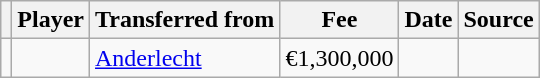<table class="wikitable plainrowheaders sortable">
<tr>
<th></th>
<th scope="col">Player</th>
<th>Transferred from</th>
<th style="width: 65px;">Fee</th>
<th scope="col">Date</th>
<th scope="col">Source</th>
</tr>
<tr>
<td align=center></td>
<td></td>
<td> <a href='#'>Anderlecht</a></td>
<td>€1,300,000</td>
<td></td>
<td></td>
</tr>
</table>
